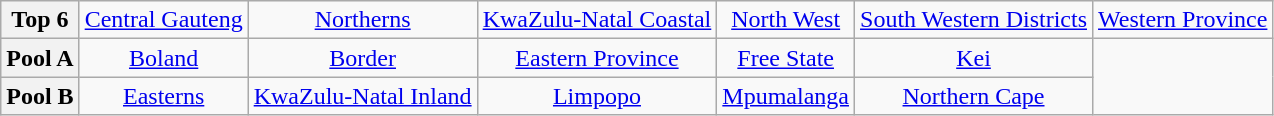<table class="wikitable" style="text-align: center" style="font-size: 95%; border: 1px #aaaaaa solid; border-collapse: collapse; clear:center;">
<tr>
<th>Top 6</th>
<td><a href='#'>Central Gauteng</a></td>
<td><a href='#'>Northerns</a></td>
<td><a href='#'>KwaZulu-Natal Coastal</a></td>
<td><a href='#'>North West</a></td>
<td><a href='#'>South Western Districts</a></td>
<td><a href='#'>Western Province</a></td>
</tr>
<tr>
<th>Pool A</th>
<td><a href='#'>Boland</a></td>
<td><a href='#'>Border</a></td>
<td><a href='#'>Eastern Province</a></td>
<td><a href='#'>Free State</a></td>
<td><a href='#'>Kei</a></td>
</tr>
<tr>
<th>Pool B</th>
<td><a href='#'>Easterns</a></td>
<td><a href='#'>KwaZulu-Natal Inland</a></td>
<td><a href='#'>Limpopo</a></td>
<td><a href='#'>Mpumalanga</a></td>
<td><a href='#'>Northern Cape</a></td>
</tr>
</table>
